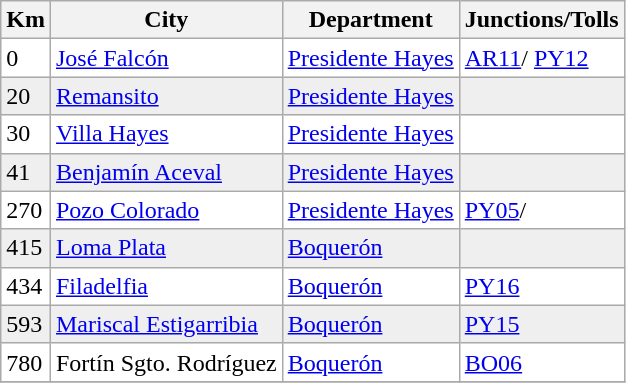<table class="wikitable">
<tr>
<th>Km</th>
<th>City</th>
<th>Department</th>
<th>Junctions/Tolls</th>
</tr>
<tr bgcolor="ffffff">
<td>0</td>
<td><a href='#'>José Falcón</a></td>
<td><a href='#'>Presidente Hayes</a></td>
<td> <a href='#'>AR11</a>/ <a href='#'>PY12</a></td>
</tr>
<tr bgcolor="efefef">
<td>20</td>
<td><a href='#'>Remansito</a></td>
<td><a href='#'>Presidente Hayes</a></td>
<td></td>
</tr>
<tr bgcolor="ffffff">
<td>30</td>
<td><a href='#'>Villa Hayes</a></td>
<td><a href='#'>Presidente Hayes</a></td>
<td></td>
</tr>
<tr bgcolor="efefef">
<td>41</td>
<td><a href='#'>Benjamín Aceval</a></td>
<td><a href='#'>Presidente Hayes</a></td>
<td></td>
</tr>
<tr bgcolor="ffffff">
<td>270</td>
<td><a href='#'>Pozo Colorado</a></td>
<td><a href='#'>Presidente Hayes</a></td>
<td> <a href='#'>PY05</a>/</td>
</tr>
<tr bgcolor="efefef">
<td>415</td>
<td><a href='#'>Loma Plata</a></td>
<td><a href='#'>Boquerón</a></td>
<td></td>
</tr>
<tr bgcolor="ffffff">
<td>434</td>
<td><a href='#'>Filadelfia</a></td>
<td><a href='#'>Boquerón</a></td>
<td> <a href='#'>PY16</a></td>
</tr>
<tr bgcolor="efefef">
<td>593</td>
<td><a href='#'>Mariscal Estigarribia</a></td>
<td><a href='#'>Boquerón</a></td>
<td> <a href='#'>PY15</a></td>
</tr>
<tr bgcolor="ffffff">
<td>780</td>
<td>Fortín Sgto. Rodríguez</td>
<td><a href='#'>Boquerón</a></td>
<td> <a href='#'>BO06</a></td>
</tr>
<tr bgcolor="efefef">
</tr>
</table>
